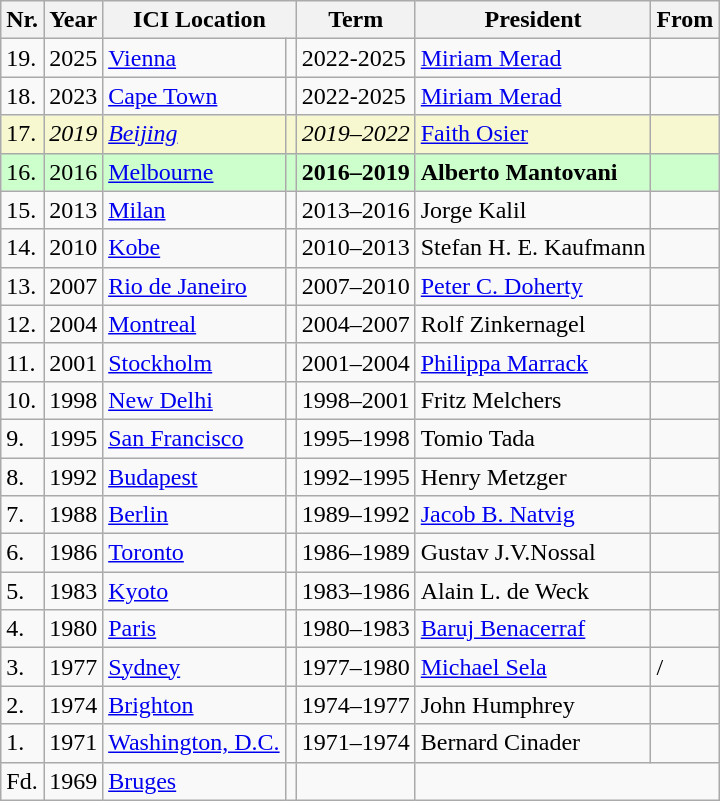<table class="wikitable">
<tr>
<th>Nr.</th>
<th>Year</th>
<th colspan="2">ICI Location</th>
<th>Term</th>
<th>President</th>
<th>From</th>
</tr>
<tr>
<td>19.</td>
<td>2025</td>
<td><a href='#'>Vienna</a></td>
<td></td>
<td>2022-2025</td>
<td><a href='#'>Miriam Merad</a></td>
<td></td>
</tr>
<tr>
<td>18.</td>
<td>2023</td>
<td><a href='#'>Cape Town</a></td>
<td></td>
<td>2022-2025</td>
<td><a href='#'>Miriam Merad</a></td>
<td></td>
</tr>
<tr style="background:#f7f7d0">
<td>17.</td>
<td><em>2019</em></td>
<td><em><a href='#'>Beijing</a></em></td>
<td></td>
<td><em>2019–2022</em></td>
<td><a href='#'>Faith Osier</a></td>
<td></td>
</tr>
<tr style="background:#ccffcc">
<td>16.</td>
<td>2016</td>
<td><a href='#'>Melbourne</a></td>
<td></td>
<td><strong>2016–2019</strong></td>
<td><strong>Alberto Mantovani</strong></td>
<td></td>
</tr>
<tr>
<td>15.</td>
<td>2013</td>
<td><a href='#'>Milan</a></td>
<td></td>
<td>2013–2016</td>
<td>Jorge Kalil</td>
<td></td>
</tr>
<tr>
<td>14.</td>
<td>2010</td>
<td><a href='#'>Kobe</a></td>
<td></td>
<td>2010–2013</td>
<td>Stefan H. E. Kaufmann</td>
<td></td>
</tr>
<tr>
<td>13.</td>
<td>2007</td>
<td><a href='#'>Rio de Janeiro</a></td>
<td></td>
<td>2007–2010</td>
<td><a href='#'>Peter C. Doherty</a></td>
<td></td>
</tr>
<tr>
<td>12.</td>
<td>2004</td>
<td><a href='#'>Montreal</a></td>
<td></td>
<td>2004–2007</td>
<td>Rolf Zinkernagel</td>
<td></td>
</tr>
<tr>
<td>11.</td>
<td>2001</td>
<td><a href='#'>Stockholm</a></td>
<td></td>
<td>2001–2004</td>
<td><a href='#'>Philippa Marrack</a></td>
<td></td>
</tr>
<tr>
<td>10.</td>
<td>1998</td>
<td><a href='#'>New Delhi</a></td>
<td></td>
<td>1998–2001</td>
<td>Fritz Melchers</td>
<td></td>
</tr>
<tr>
<td>9.</td>
<td>1995</td>
<td><a href='#'>San Francisco</a></td>
<td></td>
<td>1995–1998</td>
<td>Tomio Tada</td>
<td></td>
</tr>
<tr>
<td>8.</td>
<td>1992</td>
<td><a href='#'>Budapest</a></td>
<td></td>
<td>1992–1995</td>
<td>Henry Metzger</td>
<td></td>
</tr>
<tr>
<td>7.</td>
<td>1988</td>
<td><a href='#'>Berlin</a></td>
<td></td>
<td>1989–1992</td>
<td><a href='#'>Jacob B. Natvig</a></td>
<td></td>
</tr>
<tr>
<td>6.</td>
<td>1986</td>
<td><a href='#'>Toronto</a></td>
<td></td>
<td>1986–1989</td>
<td>Gustav J.V.Nossal</td>
<td></td>
</tr>
<tr>
<td>5.</td>
<td>1983</td>
<td><a href='#'>Kyoto</a></td>
<td></td>
<td>1983–1986</td>
<td>Alain L. de Weck</td>
<td></td>
</tr>
<tr>
<td>4.</td>
<td>1980</td>
<td><a href='#'>Paris</a></td>
<td></td>
<td>1980–1983</td>
<td><a href='#'>Baruj Benacerraf</a></td>
<td></td>
</tr>
<tr>
<td>3.</td>
<td>1977</td>
<td><a href='#'>Sydney</a></td>
<td></td>
<td>1977–1980</td>
<td><a href='#'>Michael Sela</a></td>
<td>/ </td>
</tr>
<tr>
<td>2.</td>
<td>1974</td>
<td><a href='#'>Brighton</a></td>
<td></td>
<td>1974–1977</td>
<td>John Humphrey</td>
<td></td>
</tr>
<tr>
<td>1.</td>
<td>1971</td>
<td><a href='#'>Washington, D.C.</a></td>
<td></td>
<td>1971–1974</td>
<td>Bernard Cinader</td>
<td></td>
</tr>
<tr>
<td>Fd.</td>
<td>1969</td>
<td><a href='#'>Bruges</a></td>
<td></td>
<td></td>
</tr>
</table>
